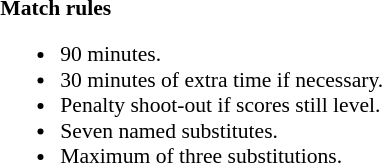<table width=100% style="font-size: 90%">
<tr>
<td></td>
<td style="width:60%; vertical-align:top;"><br><strong>Match rules</strong><ul><li>90 minutes.</li><li>30 minutes of extra time if necessary.</li><li>Penalty shoot-out if scores still level.</li><li>Seven named substitutes.</li><li>Maximum of three substitutions.</li></ul></td>
</tr>
</table>
